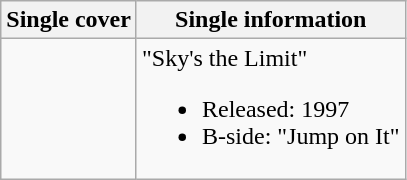<table class="wikitable">
<tr>
<th>Single cover</th>
<th>Single information</th>
</tr>
<tr>
<td align="left"></td>
<td align="left">"Sky's the Limit"<br><ul><li>Released: 1997</li><li>B-side: "Jump on It"</li></ul></td>
</tr>
</table>
